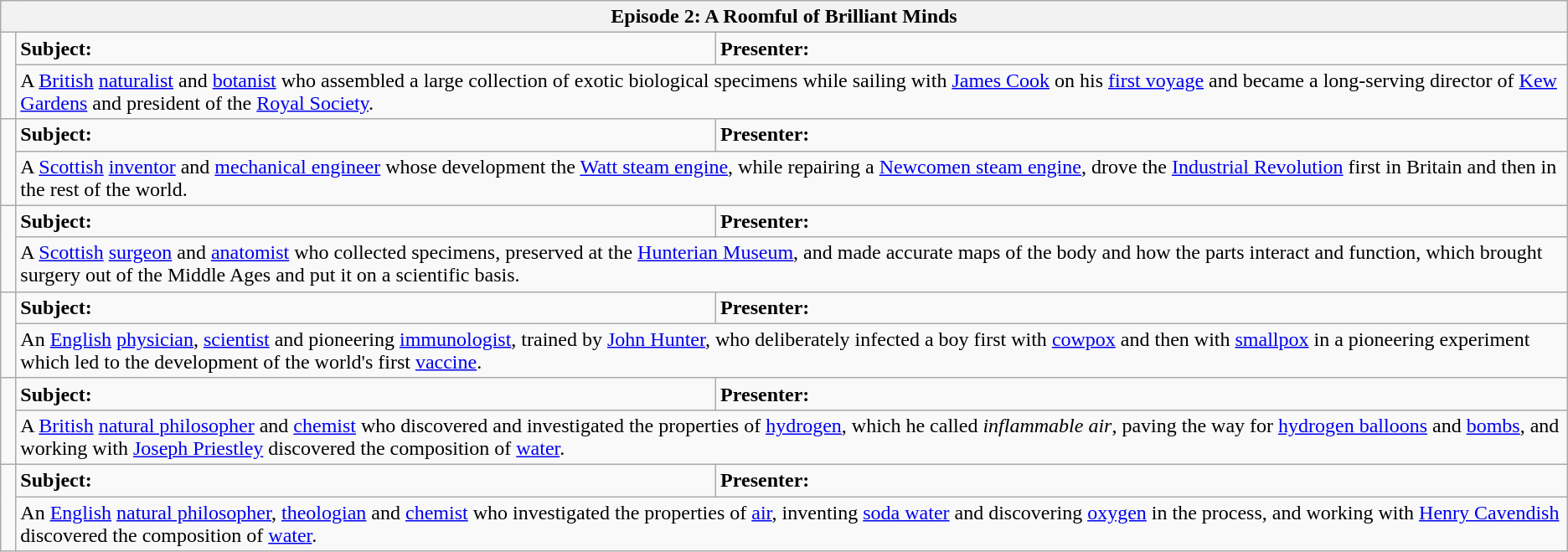<table class="wikitable">
<tr>
<th colspan=3>Episode 2: A Roomful of Brilliant Minds</th>
</tr>
<tr>
<td rowspan=2></td>
<td><strong>Subject:</strong> </td>
<td><strong>Presenter:</strong> </td>
</tr>
<tr>
<td colspan=3>A <a href='#'>British</a> <a href='#'>naturalist</a> and <a href='#'>botanist</a> who assembled a large collection of exotic biological specimens while sailing with <a href='#'>James Cook</a> on his <a href='#'>first voyage</a> and became a long-serving director of <a href='#'>Kew Gardens</a> and president of the <a href='#'>Royal Society</a>.</td>
</tr>
<tr>
<td rowspan=2></td>
<td><strong>Subject:</strong> </td>
<td><strong>Presenter:</strong> </td>
</tr>
<tr>
<td colspan=3>A <a href='#'>Scottish</a> <a href='#'>inventor</a> and <a href='#'>mechanical engineer</a> whose development the <a href='#'>Watt steam engine</a>, while repairing a <a href='#'>Newcomen steam engine</a>, drove the  <a href='#'>Industrial Revolution</a> first in Britain and then in the rest of the world.</td>
</tr>
<tr>
<td rowspan=2></td>
<td><strong>Subject:</strong> </td>
<td><strong>Presenter:</strong> </td>
</tr>
<tr>
<td colspan=3>A <a href='#'>Scottish</a> <a href='#'>surgeon</a> and <a href='#'>anatomist</a> who collected specimens, preserved at the <a href='#'>Hunterian Museum</a>, and made accurate maps of the body and how the parts interact and function, which brought surgery out of the Middle Ages and put it on a scientific basis.</td>
</tr>
<tr>
<td rowspan=2></td>
<td><strong>Subject:</strong> </td>
<td><strong>Presenter:</strong> </td>
</tr>
<tr>
<td colspan=3>An <a href='#'>English</a> <a href='#'>physician</a>, <a href='#'>scientist</a> and pioneering <a href='#'>immunologist</a>, trained by <a href='#'>John Hunter</a>, who deliberately infected a boy first with <a href='#'>cowpox</a> and then with <a href='#'>smallpox</a> in a pioneering experiment which led to the development of the world's first <a href='#'>vaccine</a>.</td>
</tr>
<tr>
<td rowspan=2></td>
<td><strong>Subject:</strong> </td>
<td><strong>Presenter:</strong> </td>
</tr>
<tr>
<td colspan=3>A <a href='#'>British</a> <a href='#'>natural philosopher</a> and <a href='#'>chemist</a> who discovered and investigated the properties of <a href='#'>hydrogen</a>, which he called <em>inflammable air</em>, paving the way for <a href='#'>hydrogen balloons</a> and <a href='#'>bombs</a>, and working with <a href='#'>Joseph Priestley</a> discovered the composition of <a href='#'>water</a>.</td>
</tr>
<tr>
<td rowspan=2></td>
<td><strong>Subject:</strong> </td>
<td><strong>Presenter:</strong> </td>
</tr>
<tr>
<td colspan=3>An <a href='#'>English</a> <a href='#'>natural philosopher</a>, <a href='#'>theologian</a> and <a href='#'>chemist</a> who investigated the properties of <a href='#'>air</a>, inventing <a href='#'>soda water</a> and discovering <a href='#'>oxygen</a> in the process, and working with <a href='#'>Henry Cavendish</a> discovered the composition of <a href='#'>water</a>.</td>
</tr>
</table>
